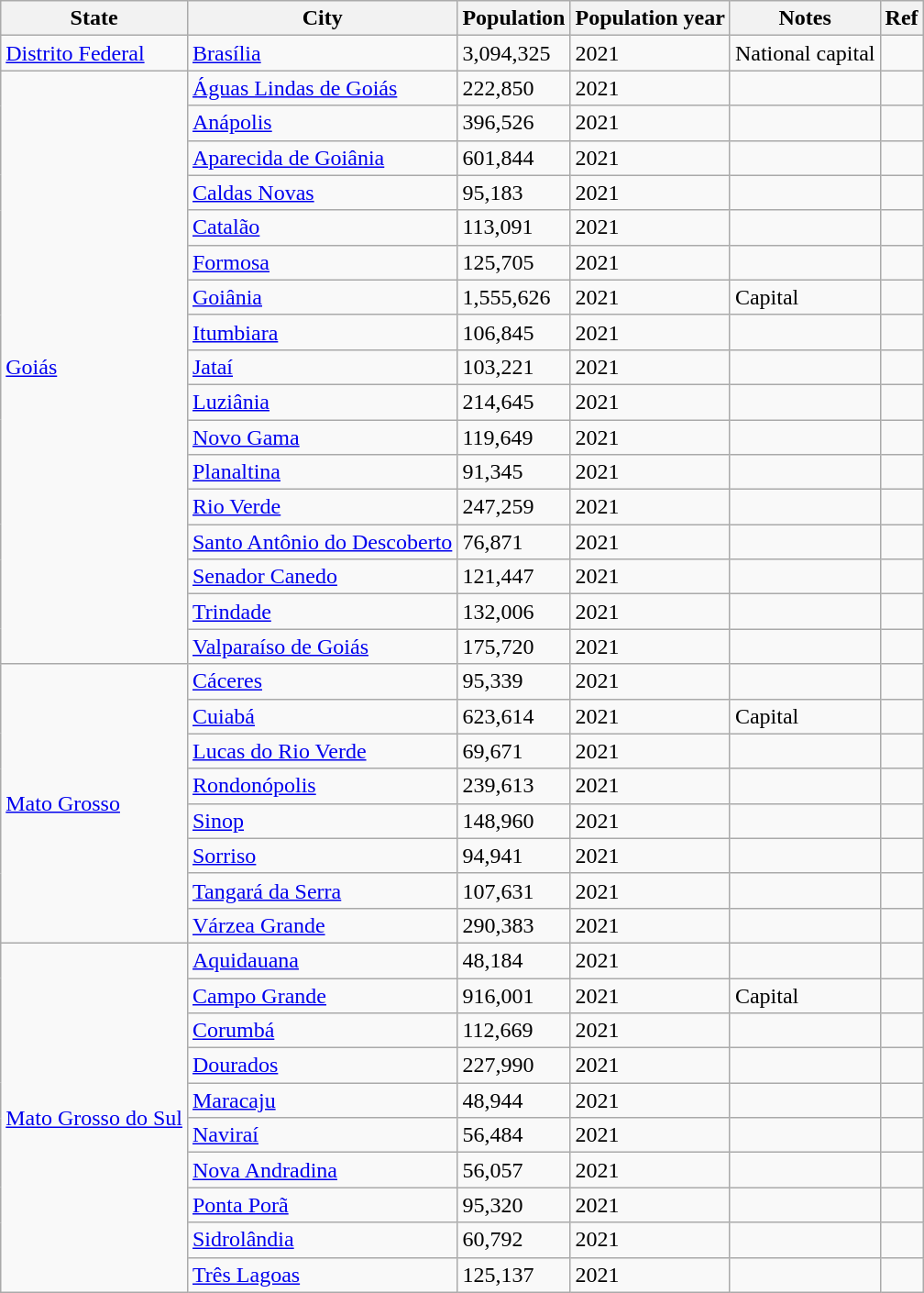<table class="wikitable sortable">
<tr>
<th>State</th>
<th>City</th>
<th>Population</th>
<th>Population year</th>
<th>Notes</th>
<th class="unsortable">Ref</th>
</tr>
<tr>
<td><a href='#'>Distrito Federal</a></td>
<td><a href='#'>Brasília</a></td>
<td>3,094,325</td>
<td>2021</td>
<td>National capital</td>
<td></td>
</tr>
<tr>
<td rowspan="17"><a href='#'>Goiás</a></td>
<td><a href='#'>Águas Lindas de Goiás</a></td>
<td>222,850</td>
<td>2021</td>
<td></td>
<td></td>
</tr>
<tr>
<td><a href='#'>Anápolis</a></td>
<td>396,526</td>
<td>2021</td>
<td></td>
<td></td>
</tr>
<tr>
<td><a href='#'>Aparecida de Goiânia</a></td>
<td>601,844</td>
<td>2021</td>
<td></td>
<td></td>
</tr>
<tr>
<td><a href='#'>Caldas Novas</a></td>
<td>95,183</td>
<td>2021</td>
<td></td>
<td></td>
</tr>
<tr>
<td><a href='#'>Catalão</a></td>
<td>113,091</td>
<td>2021</td>
<td></td>
<td></td>
</tr>
<tr>
<td><a href='#'>Formosa</a></td>
<td>125,705</td>
<td>2021</td>
<td></td>
<td></td>
</tr>
<tr>
<td><a href='#'>Goiânia</a></td>
<td>1,555,626</td>
<td>2021</td>
<td>Capital</td>
<td></td>
</tr>
<tr>
<td><a href='#'>Itumbiara</a></td>
<td>106,845</td>
<td>2021</td>
<td></td>
<td></td>
</tr>
<tr>
<td><a href='#'>Jataí</a></td>
<td>103,221</td>
<td>2021</td>
<td></td>
<td></td>
</tr>
<tr>
<td><a href='#'>Luziânia</a></td>
<td>214,645</td>
<td>2021</td>
<td></td>
<td></td>
</tr>
<tr>
<td><a href='#'>Novo Gama</a></td>
<td>119,649</td>
<td>2021</td>
<td></td>
<td></td>
</tr>
<tr>
<td><a href='#'>Planaltina</a></td>
<td>91,345</td>
<td>2021</td>
<td></td>
<td></td>
</tr>
<tr>
<td><a href='#'>Rio Verde</a></td>
<td>247,259</td>
<td>2021</td>
<td></td>
<td></td>
</tr>
<tr>
<td><a href='#'>Santo Antônio do Descoberto</a></td>
<td>76,871</td>
<td>2021</td>
<td></td>
<td></td>
</tr>
<tr>
<td><a href='#'>Senador Canedo</a></td>
<td>121,447</td>
<td>2021</td>
<td></td>
<td></td>
</tr>
<tr>
<td><a href='#'>Trindade</a></td>
<td>132,006</td>
<td>2021</td>
<td></td>
<td></td>
</tr>
<tr>
<td><a href='#'>Valparaíso de Goiás</a></td>
<td>175,720</td>
<td>2021</td>
<td></td>
<td></td>
</tr>
<tr>
<td rowspan="8"><a href='#'>Mato Grosso</a></td>
<td><a href='#'>Cáceres</a></td>
<td>95,339</td>
<td>2021</td>
<td></td>
<td></td>
</tr>
<tr>
<td><a href='#'>Cuiabá</a></td>
<td>623,614</td>
<td>2021</td>
<td>Capital</td>
<td></td>
</tr>
<tr>
<td><a href='#'>Lucas do Rio Verde</a></td>
<td>69,671</td>
<td>2021</td>
<td></td>
<td></td>
</tr>
<tr>
<td><a href='#'>Rondonópolis</a></td>
<td>239,613</td>
<td>2021</td>
<td></td>
<td></td>
</tr>
<tr>
<td><a href='#'>Sinop</a></td>
<td>148,960</td>
<td>2021</td>
<td></td>
<td></td>
</tr>
<tr>
<td><a href='#'>Sorriso</a></td>
<td>94,941</td>
<td>2021</td>
<td></td>
<td></td>
</tr>
<tr>
<td><a href='#'>Tangará da Serra</a></td>
<td>107,631</td>
<td>2021</td>
<td></td>
<td></td>
</tr>
<tr>
<td><a href='#'>Várzea Grande</a></td>
<td>290,383</td>
<td>2021</td>
<td></td>
<td></td>
</tr>
<tr>
<td rowspan="10"><a href='#'>Mato Grosso do Sul</a></td>
<td><a href='#'>Aquidauana</a></td>
<td>48,184</td>
<td>2021</td>
<td></td>
<td></td>
</tr>
<tr>
<td><a href='#'>Campo Grande</a></td>
<td>916,001</td>
<td>2021</td>
<td>Capital</td>
<td></td>
</tr>
<tr>
<td><a href='#'>Corumbá</a></td>
<td>112,669</td>
<td>2021</td>
<td></td>
<td></td>
</tr>
<tr>
<td><a href='#'>Dourados</a></td>
<td>227,990</td>
<td>2021</td>
<td></td>
<td></td>
</tr>
<tr>
<td><a href='#'>Maracaju</a></td>
<td>48,944</td>
<td>2021</td>
<td></td>
<td></td>
</tr>
<tr>
<td><a href='#'>Naviraí</a></td>
<td>56,484</td>
<td>2021</td>
<td></td>
<td></td>
</tr>
<tr>
<td><a href='#'>Nova Andradina</a></td>
<td>56,057</td>
<td>2021</td>
<td></td>
<td></td>
</tr>
<tr>
<td><a href='#'>Ponta Porã</a></td>
<td>95,320</td>
<td>2021</td>
<td></td>
<td></td>
</tr>
<tr>
<td><a href='#'>Sidrolândia</a></td>
<td>60,792</td>
<td>2021</td>
<td></td>
<td></td>
</tr>
<tr>
<td><a href='#'>Três Lagoas</a></td>
<td>125,137</td>
<td>2021</td>
<td></td>
<td></td>
</tr>
</table>
